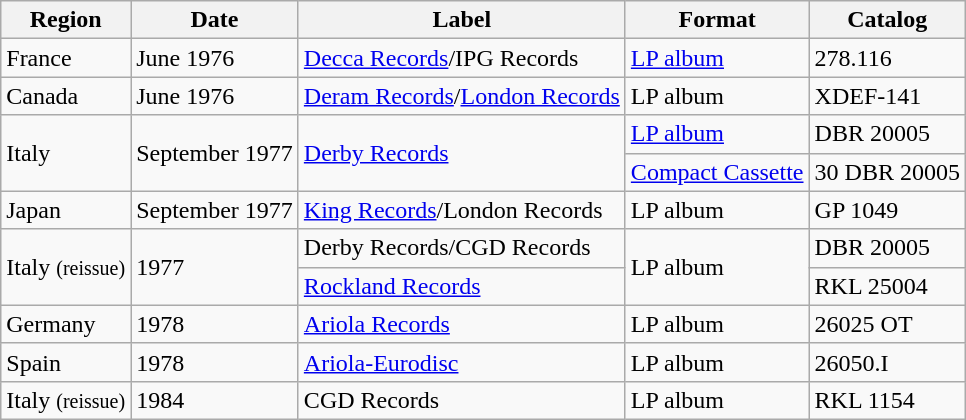<table class="wikitable">
<tr>
<th>Region</th>
<th>Date</th>
<th>Label</th>
<th>Format</th>
<th>Catalog</th>
</tr>
<tr>
<td>France</td>
<td>June 1976</td>
<td><a href='#'>Decca Records</a>/IPG Records</td>
<td><a href='#'>LP album</a></td>
<td>278.116</td>
</tr>
<tr>
<td>Canada</td>
<td>June 1976</td>
<td><a href='#'>Deram Records</a>/<a href='#'>London Records</a></td>
<td>LP album</td>
<td>XDEF-141</td>
</tr>
<tr>
<td rowspan="2">Italy</td>
<td rowspan="2">September 1977</td>
<td rowspan="2"><a href='#'>Derby Records</a></td>
<td><a href='#'>LP album</a></td>
<td>DBR 20005</td>
</tr>
<tr>
<td><a href='#'>Compact Cassette</a></td>
<td>30 DBR 20005</td>
</tr>
<tr>
<td>Japan</td>
<td>September 1977</td>
<td><a href='#'>King Records</a>/London Records</td>
<td>LP album</td>
<td>GP 1049</td>
</tr>
<tr>
<td rowspan="2">Italy <small>(reissue)</small></td>
<td rowspan="2">1977</td>
<td>Derby Records/CGD Records</td>
<td rowspan="2">LP album</td>
<td>DBR 20005</td>
</tr>
<tr>
<td><a href='#'>Rockland Records</a></td>
<td>RKL 25004</td>
</tr>
<tr>
<td>Germany</td>
<td>1978</td>
<td><a href='#'>Ariola Records</a></td>
<td>LP album</td>
<td>26025 OT</td>
</tr>
<tr>
<td>Spain</td>
<td>1978</td>
<td><a href='#'>Ariola-Eurodisc</a></td>
<td>LP album</td>
<td>26050.I</td>
</tr>
<tr>
<td>Italy <small>(reissue)</small></td>
<td>1984</td>
<td>CGD Records</td>
<td>LP album</td>
<td>RKL 1154</td>
</tr>
</table>
